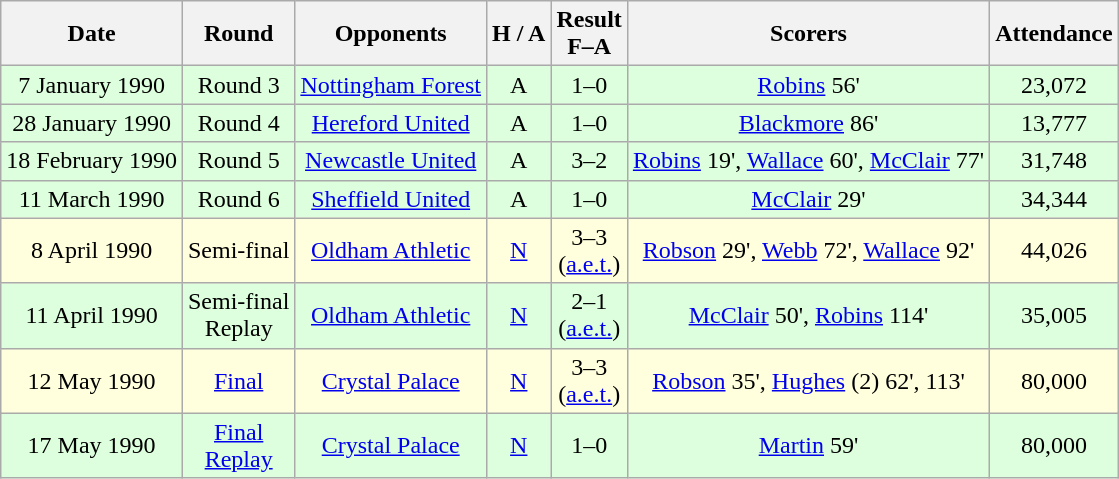<table class="wikitable" style="text-align:center">
<tr>
<th>Date</th>
<th>Round</th>
<th>Opponents</th>
<th>H / A</th>
<th>Result<br>F–A</th>
<th>Scorers</th>
<th>Attendance</th>
</tr>
<tr bgcolor="#ddffdd">
<td>7 January 1990</td>
<td>Round 3</td>
<td><a href='#'>Nottingham Forest</a></td>
<td>A</td>
<td>1–0</td>
<td><a href='#'>Robins</a> 56'</td>
<td>23,072</td>
</tr>
<tr bgcolor="#ddffdd">
<td>28 January 1990</td>
<td>Round 4</td>
<td><a href='#'>Hereford United</a></td>
<td>A</td>
<td>1–0</td>
<td><a href='#'>Blackmore</a> 86'</td>
<td>13,777</td>
</tr>
<tr bgcolor="#ddffdd">
<td>18 February 1990</td>
<td>Round 5</td>
<td><a href='#'>Newcastle United</a></td>
<td>A</td>
<td>3–2</td>
<td><a href='#'>Robins</a> 19', <a href='#'>Wallace</a> 60', <a href='#'>McClair</a> 77'</td>
<td>31,748</td>
</tr>
<tr bgcolor="#ddffdd">
<td>11 March 1990</td>
<td>Round 6</td>
<td><a href='#'>Sheffield United</a></td>
<td>A</td>
<td>1–0</td>
<td><a href='#'>McClair</a> 29'</td>
<td>34,344</td>
</tr>
<tr bgcolor="#ffffdd">
<td>8 April 1990</td>
<td>Semi-final</td>
<td><a href='#'>Oldham Athletic</a></td>
<td><a href='#'>N</a></td>
<td>3–3<br>(<a href='#'>a.e.t.</a>)</td>
<td><a href='#'>Robson</a> 29', <a href='#'>Webb</a> 72', <a href='#'>Wallace</a> 92'</td>
<td>44,026</td>
</tr>
<tr bgcolor="#ddffdd">
<td>11 April 1990</td>
<td>Semi-final<br>Replay</td>
<td><a href='#'>Oldham Athletic</a></td>
<td><a href='#'>N</a></td>
<td>2–1<br>(<a href='#'>a.e.t.</a>)</td>
<td><a href='#'>McClair</a> 50', <a href='#'>Robins</a> 114'</td>
<td>35,005</td>
</tr>
<tr bgcolor="#ffffdd">
<td>12 May 1990</td>
<td><a href='#'>Final</a></td>
<td><a href='#'>Crystal Palace</a></td>
<td><a href='#'>N</a></td>
<td>3–3<br>(<a href='#'>a.e.t.</a>)</td>
<td><a href='#'>Robson</a> 35', <a href='#'>Hughes</a> (2) 62', 113'</td>
<td>80,000</td>
</tr>
<tr bgcolor="#ddffdd">
<td>17 May 1990</td>
<td><a href='#'>Final<br>Replay</a></td>
<td><a href='#'>Crystal Palace</a></td>
<td><a href='#'>N</a></td>
<td>1–0</td>
<td><a href='#'>Martin</a> 59'</td>
<td>80,000</td>
</tr>
</table>
